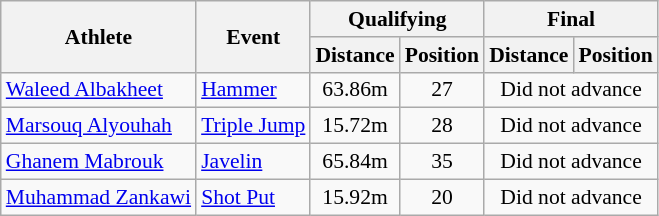<table class=wikitable style="font-size:90%">
<tr>
<th rowspan="2">Athlete</th>
<th rowspan="2">Event</th>
<th colspan="2">Qualifying</th>
<th colspan="2">Final</th>
</tr>
<tr>
<th>Distance</th>
<th>Position</th>
<th>Distance</th>
<th>Position</th>
</tr>
<tr>
<td><a href='#'>Waleed Albakheet</a></td>
<td><a href='#'>Hammer</a></td>
<td align=center>63.86m</td>
<td align=center>27</td>
<td align=center colspan="2">Did not advance</td>
</tr>
<tr>
<td><a href='#'>Marsouq Alyouhah</a></td>
<td><a href='#'>Triple Jump</a></td>
<td align=center>15.72m</td>
<td align=center>28</td>
<td align=center colspan="2">Did not advance</td>
</tr>
<tr>
<td><a href='#'>Ghanem Mabrouk</a></td>
<td><a href='#'>Javelin</a></td>
<td align=center>65.84m</td>
<td align=center>35</td>
<td align=center colspan="2">Did not advance</td>
</tr>
<tr>
<td><a href='#'>Muhammad Zankawi</a></td>
<td><a href='#'>Shot Put</a></td>
<td align=center>15.92m</td>
<td align=center>20</td>
<td align=center colspan="2">Did not advance</td>
</tr>
</table>
